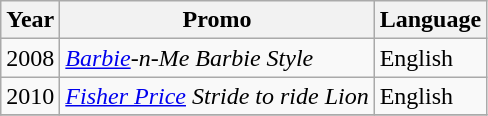<table class="wikitable">
<tr>
<th>Year</th>
<th>Promo</th>
<th>Language</th>
</tr>
<tr>
<td>2008</td>
<td><em><a href='#'>Barbie</a>-n-Me Barbie Style</em></td>
<td>English</td>
</tr>
<tr>
<td>2010</td>
<td><em><a href='#'>Fisher Price</a> Stride to ride Lion</em></td>
<td>English</td>
</tr>
<tr>
</tr>
</table>
